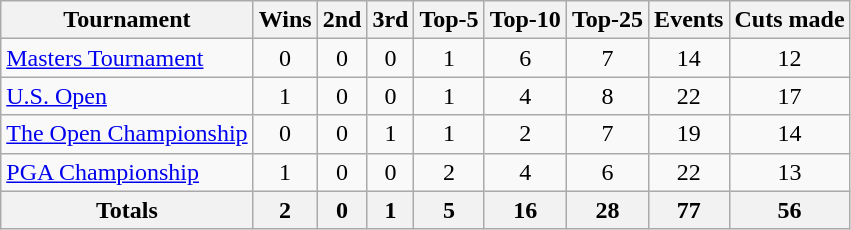<table class=wikitable style=text-align:center>
<tr>
<th>Tournament</th>
<th>Wins</th>
<th>2nd</th>
<th>3rd</th>
<th>Top-5</th>
<th>Top-10</th>
<th>Top-25</th>
<th>Events</th>
<th>Cuts made</th>
</tr>
<tr>
<td align=left><a href='#'>Masters Tournament</a></td>
<td>0</td>
<td>0</td>
<td>0</td>
<td>1</td>
<td>6</td>
<td>7</td>
<td>14</td>
<td>12</td>
</tr>
<tr>
<td align=left><a href='#'>U.S. Open</a></td>
<td>1</td>
<td>0</td>
<td>0</td>
<td>1</td>
<td>4</td>
<td>8</td>
<td>22</td>
<td>17</td>
</tr>
<tr>
<td align=left><a href='#'>The Open Championship</a></td>
<td>0</td>
<td>0</td>
<td>1</td>
<td>1</td>
<td>2</td>
<td>7</td>
<td>19</td>
<td>14</td>
</tr>
<tr>
<td align=left><a href='#'>PGA Championship</a></td>
<td>1</td>
<td>0</td>
<td>0</td>
<td>2</td>
<td>4</td>
<td>6</td>
<td>22</td>
<td>13</td>
</tr>
<tr>
<th>Totals</th>
<th>2</th>
<th>0</th>
<th>1</th>
<th>5</th>
<th>16</th>
<th>28</th>
<th>77</th>
<th>56</th>
</tr>
</table>
